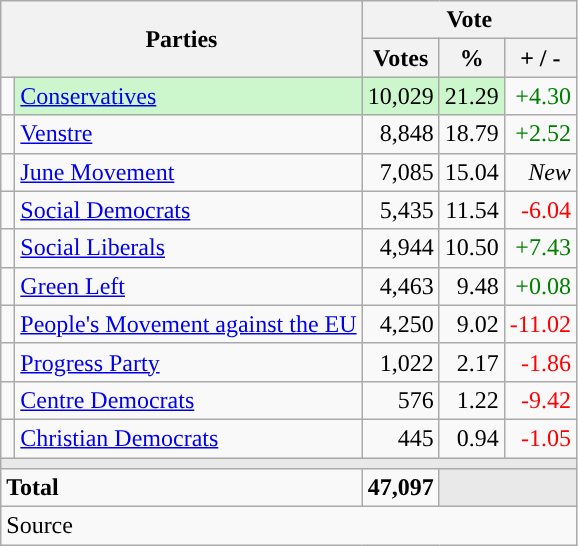<table class="wikitable" style="text-align:right;">
<tr>
<th style="text-align:centre;" rowspan="2" colspan="2" width="225">Parties</th>
<th colspan="3">Vote</th>
</tr>
<tr>
<th width="15">Votes</th>
<th width="15">%</th>
<th width="15">+ / -</th>
</tr>
<tr>
<td width="2" style="color:inherit;background:"></td>
<td bgcolor=#ccf7cc   align="left"><a href='#'>Conservatives</a></td>
<td bgcolor=#ccf7cc>10,029</td>
<td bgcolor=#ccf7cc>21.29</td>
<td style=color:green;>+4.30</td>
</tr>
<tr>
<td width="2" style="color:inherit;background:"></td>
<td align="left"><a href='#'>Venstre</a></td>
<td>8,848</td>
<td>18.79</td>
<td style=color:green;>+2.52</td>
</tr>
<tr>
<td width="2" style="color:inherit;background:"></td>
<td align="left"><a href='#'>June Movement</a></td>
<td>7,085</td>
<td>15.04</td>
<td><em>New</em></td>
</tr>
<tr>
<td width="2" style="color:inherit;background:"></td>
<td align="left"><a href='#'>Social Democrats</a></td>
<td>5,435</td>
<td>11.54</td>
<td style=color:red;>-6.04</td>
</tr>
<tr>
<td width="2" style="color:inherit;background:"></td>
<td align="left"><a href='#'>Social Liberals</a></td>
<td>4,944</td>
<td>10.50</td>
<td style=color:green;>+7.43</td>
</tr>
<tr>
<td width="2" style="color:inherit;background:"></td>
<td align="left"><a href='#'>Green Left</a></td>
<td>4,463</td>
<td>9.48</td>
<td style=color:green;>+0.08</td>
</tr>
<tr>
<td width="2" style="color:inherit;background:"></td>
<td align="left"><a href='#'>People's Movement against the EU</a></td>
<td>4,250</td>
<td>9.02</td>
<td style=color:red;>-11.02</td>
</tr>
<tr>
<td width="2" style="color:inherit;background:"></td>
<td align="left"><a href='#'>Progress Party</a></td>
<td>1,022</td>
<td>2.17</td>
<td style=color:red;>-1.86</td>
</tr>
<tr>
<td width="2" style="color:inherit;background:"></td>
<td align="left"><a href='#'>Centre Democrats</a></td>
<td>576</td>
<td>1.22</td>
<td style=color:red;>-9.42</td>
</tr>
<tr>
<td width="2" style="color:inherit;background:"></td>
<td align="left"><a href='#'>Christian Democrats</a></td>
<td>445</td>
<td>0.94</td>
<td style=color:red;>-1.05</td>
</tr>
<tr>
<td colspan="7" bgcolor="#E9E9E9"></td>
</tr>
<tr>
<td align="left" colspan="2"><strong>Total</strong></td>
<td><strong>47,097</strong></td>
<td bgcolor="#E9E9E9" colspan="2"></td>
</tr>
<tr>
<td align="left" colspan="6">Source</td>
</tr>
</table>
